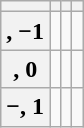<table class="wikitable">
<tr ---- valign="center">
<th></th>
<th></th>
<th></th>
<th></th>
</tr>
<tr ---- valign="center"  align="center">
<th>, −1</th>
<td></td>
<td></td>
<td></td>
</tr>
<tr ---- valign="center"  align="center">
<th>, 0</th>
<td></td>
<td></td>
<td></td>
</tr>
<tr ---- valign="center"  align="center">
<th>−, 1</th>
<td></td>
<td></td>
<td></td>
</tr>
</table>
